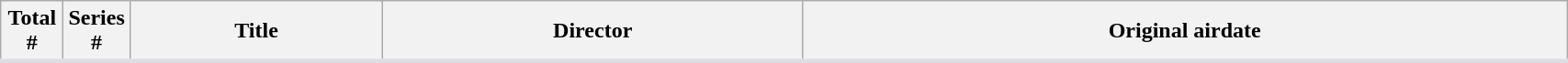<table class="wikitable plainrowheaders" style="background: White; border-bottom: 3px solid #dedde2; width:90%">
<tr>
<th style="width:4%;">Total<br>#</th>
<th style="width:4%;">Series<br>#</th>
<th>Title</th>
<th>Director</th>
<th>Original airdate<br>











</th>
</tr>
</table>
